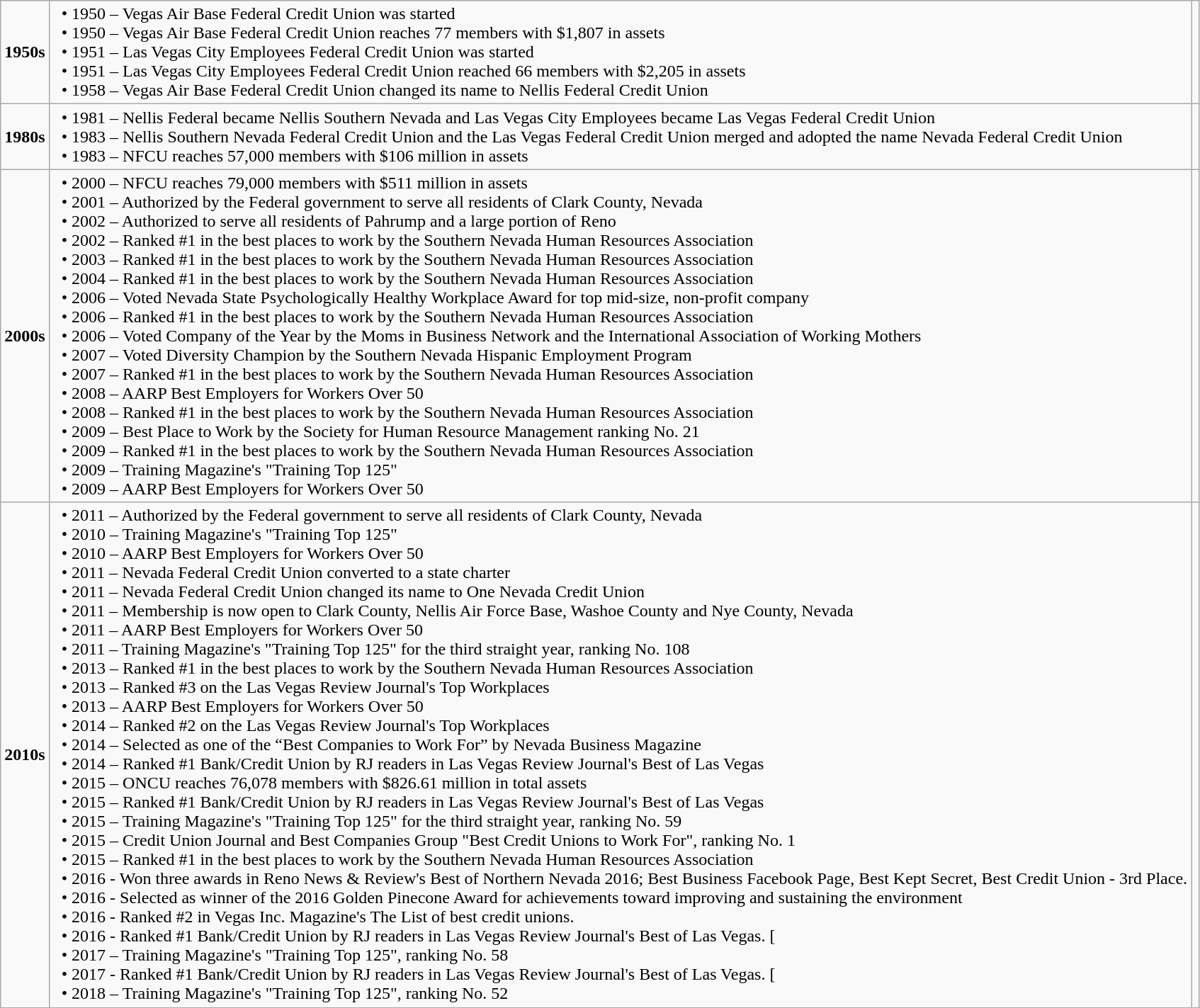<table class="wikitable">
<tr>
<td><strong>1950s</strong></td>
<td>  • 1950 – Vegas Air Base Federal Credit Union was started<br>  • 1950 – Vegas Air Base Federal Credit Union reaches 77 members with $1,807 in assets<br>  • 1951 – Las Vegas City Employees Federal Credit Union was started<br>  • 1951 – Las Vegas City Employees Federal Credit Union reached 66 members with $2,205 in assets<br>  • 1958 – Vegas Air Base Federal Credit Union changed its name to Nellis Federal Credit Union</td>
<td><br></td>
</tr>
<tr>
<td><strong>1980s</strong></td>
<td>  • 1981 – Nellis Federal became Nellis Southern Nevada and Las Vegas City Employees became Las Vegas Federal Credit Union<br>  • 1983 – Nellis Southern Nevada Federal Credit Union and the Las Vegas Federal Credit Union merged and adopted the name Nevada Federal Credit Union<br>  • 1983 – NFCU reaches 57,000 members with $106 million in assets</td>
<td><br></td>
</tr>
<tr>
<td><strong>2000s</strong></td>
<td>  • 2000 – NFCU reaches 79,000 members with $511 million in assets<br>  • 2001 – Authorized by the Federal government to serve all residents of Clark County, Nevada<br>  • 2002 – Authorized to serve all residents of Pahrump and a large portion of Reno<br>  • 2002 – Ranked #1 in the best places to work by the Southern Nevada Human Resources Association<br>  • 2003 – Ranked #1 in the best places to work by the Southern Nevada Human Resources Association<br>  • 2004 – Ranked #1 in the best places to work by the Southern Nevada Human Resources Association<br>  • 2006 – Voted Nevada State Psychologically Healthy Workplace Award for top mid-size, non-profit company<br>  • 2006 – Ranked #1 in the best places to work by the Southern Nevada Human Resources Association<br>  • 2006 – Voted Company of the Year by the Moms in Business Network and the International Association of Working Mothers<br>  • 2007 – Voted Diversity Champion by the Southern Nevada Hispanic Employment Program<br>  • 2007 – Ranked #1 in the best places to work by the Southern Nevada Human Resources Association<br>  • 2008 – AARP Best Employers for Workers Over 50<br>  • 2008 – Ranked #1 in the best places to work by the Southern Nevada Human Resources Association<br>  • 2009 – Best Place to Work by the Society for Human Resource Management ranking No. 21<br>  • 2009 – Ranked #1 in the best places to work by the Southern Nevada Human Resources Association<br>  • 2009 – Training Magazine's "Training Top 125"<br>  • 2009 – AARP Best Employers for Workers Over 50</td>
<td><br></td>
</tr>
<tr>
<td><strong>2010s</strong></td>
<td>  • 2011 – Authorized by the Federal government to serve all residents of Clark County, Nevada<br>  • 2010 – Training Magazine's "Training Top 125"<br>  • 2010 – AARP Best Employers for Workers Over 50<br>  • 2011 – Nevada Federal Credit Union converted to a state charter<br>  • 2011 – Nevada Federal Credit Union changed its name to One Nevada Credit Union<br>  • 2011 –  Membership is now open to Clark County, Nellis Air Force Base, Washoe County and Nye County, Nevada<br>  • 2011 – AARP Best Employers for Workers Over 50<br>  • 2011 – Training Magazine's "Training Top 125" for the third straight year, ranking No. 108<br>  • 2013 – Ranked #1 in the best places to work by the Southern Nevada Human Resources Association<br>  • 2013 – Ranked #3 on the Las Vegas Review Journal's Top Workplaces<br>  • 2013 – AARP Best Employers for Workers Over 50<br>  • 2014 – Ranked #2 on the Las Vegas Review Journal's Top Workplaces<br>  • 2014 – Selected as one of the “Best Companies to Work For” by Nevada Business Magazine<br>  • 2014 – Ranked #1 Bank/Credit Union by RJ readers in Las Vegas Review Journal's Best of Las Vegas<br>  • 2015 – ONCU reaches 76,078 members with $826.61 million in total assets<br>  • 2015 – Ranked #1 Bank/Credit Union by RJ readers in Las Vegas Review Journal's Best of Las Vegas<br>  • 2015 – Training Magazine's "Training Top 125" for the third straight year, ranking No. 59<br>  • 2015 – Credit Union Journal and Best Companies Group "Best Credit Unions to Work For", ranking No. 1 <br>  • 2015 – Ranked #1 in the best places to work by the Southern Nevada Human Resources Association<br>  • 2016 - Won three awards in Reno News & Review's Best of Northern Nevada 2016; Best Business Facebook Page, Best Kept Secret, Best Credit Union - 3rd Place.<br>  • 2016 - Selected as winner of the 2016 Golden Pinecone Award for achievements toward improving and sustaining the environment<br>  • 2016 - Ranked #2 in Vegas Inc. Magazine's The List of best credit unions.<br>  • 2016 - Ranked #1 Bank/Credit Union by RJ readers in Las Vegas Review Journal's Best of Las Vegas. [<br>  • 2017 – Training Magazine's "Training Top 125", ranking No. 58<br>  • 2017 - Ranked #1 Bank/Credit Union by RJ readers in Las Vegas Review Journal's Best of Las Vegas. [<br>  • 2018 – Training Magazine's "Training Top 125", ranking No. 52</td>
<td><br>
</td>
</tr>
</table>
